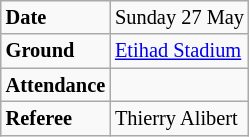<table class="wikitable" style="font-size:85%;">
<tr>
<td><strong>Date</strong></td>
<td>Sunday 27 May</td>
</tr>
<tr>
<td><strong>Ground</strong></td>
<td><a href='#'>Etihad Stadium</a></td>
</tr>
<tr>
<td><strong>Attendance</strong></td>
<td></td>
</tr>
<tr>
<td><strong>Referee</strong></td>
<td>Thierry Alibert</td>
</tr>
</table>
